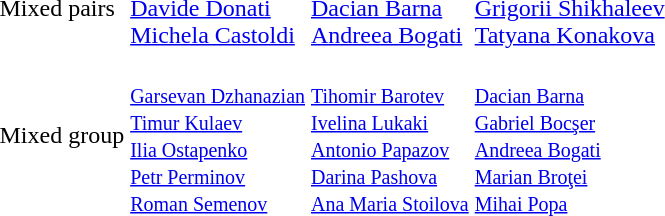<table>
<tr>
<td>Mixed pairs<br></td>
<td><br><a href='#'>Davide Donati</a><br><a href='#'>Michela Castoldi</a></td>
<td><br><a href='#'>Dacian Barna</a><br><a href='#'>Andreea Bogati</a></td>
<td><br><a href='#'>Grigorii Shikhaleev</a><br><a href='#'>Tatyana Konakova</a></td>
</tr>
<tr>
<td>Mixed group<br></td>
<td><br><small><a href='#'>Garsevan Dzhanazian</a><br><a href='#'>Timur Kulaev</a><br><a href='#'>Ilia Ostapenko</a><br><a href='#'>Petr Perminov</a><br><a href='#'>Roman Semenov</a></small></td>
<td><br><small><a href='#'>Tihomir Barotev</a><br><a href='#'>Ivelina Lukaki</a><br><a href='#'>Antonio Papazov</a><br><a href='#'>Darina Pashova</a><br><a href='#'>Ana Maria Stoilova</a></small></td>
<td><br><small><a href='#'>Dacian Barna</a><br><a href='#'>Gabriel Bocşer</a><br><a href='#'>Andreea Bogati</a><br><a href='#'>Marian Broţei</a><br><a href='#'>Mihai Popa</a></small></td>
</tr>
</table>
